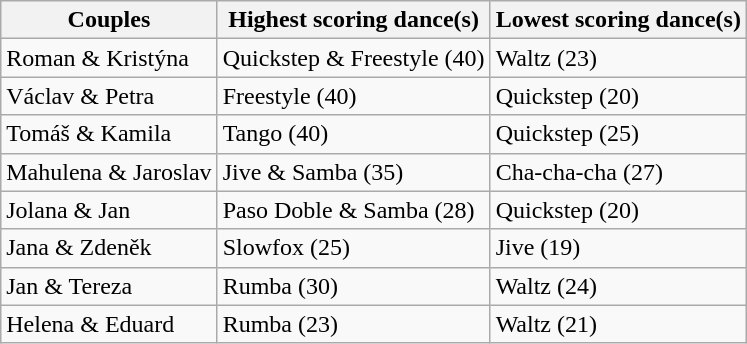<table class="wikitable">
<tr>
<th>Couples</th>
<th>Highest scoring dance(s)</th>
<th>Lowest scoring dance(s)</th>
</tr>
<tr>
<td>Roman & Kristýna</td>
<td>Quickstep & Freestyle (40)</td>
<td>Waltz (23)</td>
</tr>
<tr>
<td>Václav & Petra</td>
<td>Freestyle (40)</td>
<td>Quickstep (20)</td>
</tr>
<tr>
<td>Tomáš & Kamila</td>
<td>Tango (40)</td>
<td>Quickstep (25)</td>
</tr>
<tr>
<td>Mahulena & Jaroslav</td>
<td>Jive & Samba (35)</td>
<td>Cha-cha-cha (27)</td>
</tr>
<tr>
<td>Jolana & Jan</td>
<td>Paso Doble & Samba (28)</td>
<td>Quickstep (20)</td>
</tr>
<tr>
<td>Jana & Zdeněk</td>
<td>Slowfox (25)</td>
<td>Jive (19)</td>
</tr>
<tr>
<td>Jan & Tereza</td>
<td>Rumba (30)</td>
<td>Waltz (24)</td>
</tr>
<tr>
<td>Helena & Eduard</td>
<td>Rumba (23)</td>
<td>Waltz (21)</td>
</tr>
</table>
